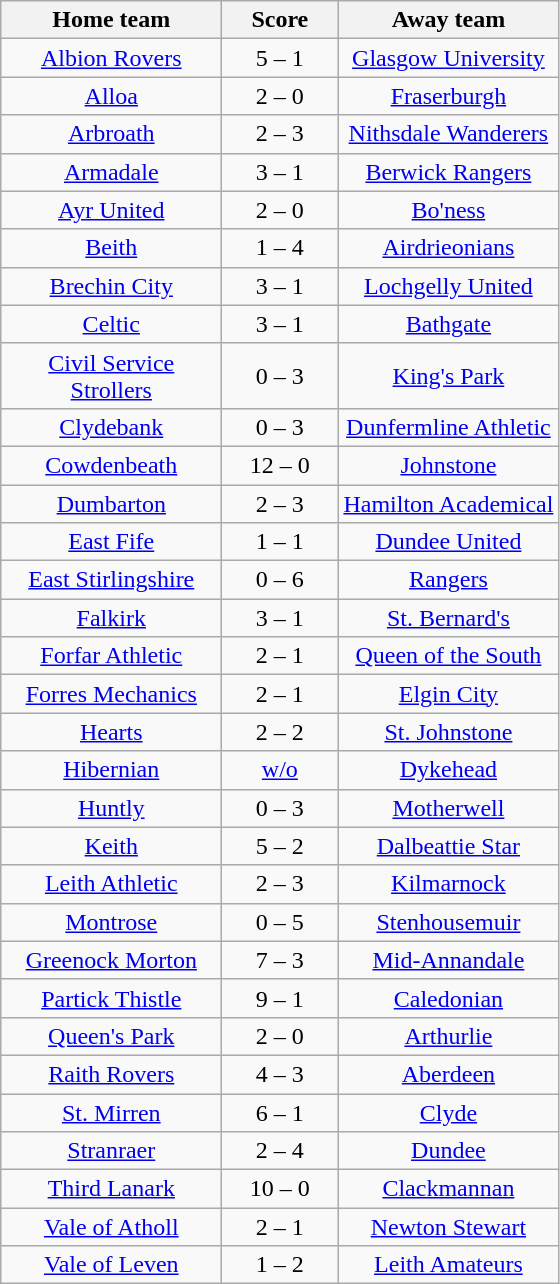<table class="wikitable" style="text-align: center">
<tr>
<th width=140>Home team</th>
<th width=70>Score</th>
<th width=140>Away team</th>
</tr>
<tr>
<td><a href='#'>Albion Rovers</a></td>
<td>5 – 1</td>
<td><a href='#'>Glasgow University</a></td>
</tr>
<tr>
<td><a href='#'>Alloa</a></td>
<td>2 – 0</td>
<td><a href='#'>Fraserburgh</a></td>
</tr>
<tr>
<td><a href='#'>Arbroath</a></td>
<td>2 – 3</td>
<td><a href='#'>Nithsdale Wanderers</a></td>
</tr>
<tr>
<td><a href='#'>Armadale</a></td>
<td>3 – 1</td>
<td><a href='#'>Berwick Rangers</a></td>
</tr>
<tr>
<td><a href='#'>Ayr United</a></td>
<td>2 – 0</td>
<td><a href='#'>Bo'ness</a></td>
</tr>
<tr>
<td><a href='#'>Beith</a></td>
<td>1 – 4</td>
<td><a href='#'>Airdrieonians</a></td>
</tr>
<tr>
<td><a href='#'>Brechin City</a></td>
<td>3 – 1</td>
<td><a href='#'>Lochgelly United</a></td>
</tr>
<tr>
<td><a href='#'>Celtic</a></td>
<td>3 – 1</td>
<td><a href='#'>Bathgate</a></td>
</tr>
<tr>
<td><a href='#'>Civil Service Strollers</a></td>
<td>0 – 3</td>
<td><a href='#'>King's Park</a></td>
</tr>
<tr>
<td><a href='#'>Clydebank</a></td>
<td>0 – 3</td>
<td><a href='#'>Dunfermline Athletic</a></td>
</tr>
<tr>
<td><a href='#'>Cowdenbeath</a></td>
<td>12 – 0</td>
<td><a href='#'>Johnstone</a></td>
</tr>
<tr>
<td><a href='#'>Dumbarton</a></td>
<td>2 – 3</td>
<td><a href='#'>Hamilton Academical</a></td>
</tr>
<tr>
<td><a href='#'>East Fife</a></td>
<td>1 – 1</td>
<td><a href='#'>Dundee United</a></td>
</tr>
<tr>
<td><a href='#'>East Stirlingshire</a></td>
<td>0 – 6</td>
<td><a href='#'>Rangers</a></td>
</tr>
<tr>
<td><a href='#'>Falkirk</a></td>
<td>3 – 1</td>
<td><a href='#'>St. Bernard's</a></td>
</tr>
<tr>
<td><a href='#'>Forfar Athletic</a></td>
<td>2 – 1</td>
<td><a href='#'>Queen of the South</a></td>
</tr>
<tr>
<td><a href='#'>Forres Mechanics</a></td>
<td>2 – 1</td>
<td><a href='#'>Elgin City</a></td>
</tr>
<tr>
<td><a href='#'>Hearts</a></td>
<td>2 – 2</td>
<td><a href='#'>St. Johnstone</a></td>
</tr>
<tr>
<td><a href='#'>Hibernian</a></td>
<td><a href='#'>w/o</a></td>
<td><a href='#'>Dykehead</a></td>
</tr>
<tr>
<td><a href='#'>Huntly</a></td>
<td>0 – 3</td>
<td><a href='#'>Motherwell</a></td>
</tr>
<tr>
<td><a href='#'>Keith</a></td>
<td>5 – 2</td>
<td><a href='#'>Dalbeattie Star</a></td>
</tr>
<tr>
<td><a href='#'>Leith Athletic</a></td>
<td>2 – 3</td>
<td><a href='#'>Kilmarnock</a></td>
</tr>
<tr>
<td><a href='#'>Montrose</a></td>
<td>0 – 5</td>
<td><a href='#'>Stenhousemuir</a></td>
</tr>
<tr>
<td><a href='#'>Greenock Morton</a></td>
<td>7 – 3</td>
<td><a href='#'>Mid-Annandale</a></td>
</tr>
<tr>
<td><a href='#'>Partick Thistle</a></td>
<td>9 – 1</td>
<td><a href='#'>Caledonian</a></td>
</tr>
<tr>
<td><a href='#'>Queen's Park</a></td>
<td>2 – 0</td>
<td><a href='#'>Arthurlie</a></td>
</tr>
<tr>
<td><a href='#'>Raith Rovers</a></td>
<td>4 – 3</td>
<td><a href='#'>Aberdeen</a></td>
</tr>
<tr>
<td><a href='#'>St. Mirren</a></td>
<td>6 – 1</td>
<td><a href='#'>Clyde</a></td>
</tr>
<tr>
<td><a href='#'>Stranraer</a></td>
<td>2 – 4</td>
<td><a href='#'>Dundee</a></td>
</tr>
<tr>
<td><a href='#'>Third Lanark</a></td>
<td>10 – 0</td>
<td><a href='#'>Clackmannan</a></td>
</tr>
<tr>
<td><a href='#'>Vale of Atholl</a></td>
<td>2 – 1</td>
<td><a href='#'>Newton Stewart</a></td>
</tr>
<tr>
<td><a href='#'>Vale of Leven</a></td>
<td>1 – 2</td>
<td><a href='#'>Leith Amateurs</a></td>
</tr>
</table>
